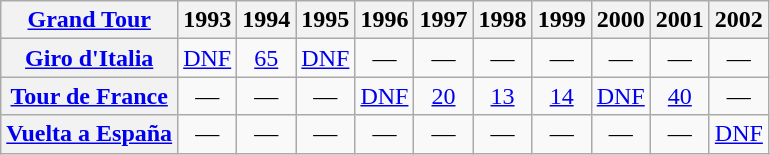<table class="wikitable plainrowheaders">
<tr>
<th scope="col"><a href='#'>Grand Tour</a></th>
<th scope="col">1993</th>
<th scope="col">1994</th>
<th scope="col">1995</th>
<th scope="col">1996</th>
<th scope="col">1997</th>
<th scope="col">1998</th>
<th scope="col">1999</th>
<th scope="col">2000</th>
<th scope="col">2001</th>
<th scope="col">2002</th>
</tr>
<tr style="text-align:center;">
<th scope="row"> <a href='#'>Giro d'Italia</a></th>
<td><a href='#'>DNF</a></td>
<td><a href='#'>65</a></td>
<td><a href='#'>DNF</a></td>
<td>—</td>
<td>—</td>
<td>—</td>
<td>—</td>
<td>—</td>
<td>—</td>
<td>—</td>
</tr>
<tr style="text-align:center;">
<th scope="row"> <a href='#'>Tour de France</a></th>
<td>—</td>
<td>—</td>
<td>—</td>
<td><a href='#'>DNF</a></td>
<td><a href='#'>20</a></td>
<td><a href='#'>13</a></td>
<td><a href='#'>14</a></td>
<td><a href='#'>DNF</a></td>
<td><a href='#'>40</a></td>
<td>—</td>
</tr>
<tr style="text-align:center;">
<th scope="row"> <a href='#'>Vuelta a España</a></th>
<td>—</td>
<td>—</td>
<td>—</td>
<td>—</td>
<td>—</td>
<td>—</td>
<td>—</td>
<td>—</td>
<td>—</td>
<td><a href='#'>DNF</a></td>
</tr>
</table>
